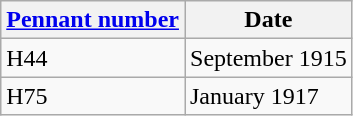<table class="wikitable" style="text-align:left">
<tr>
<th><a href='#'>Pennant number</a></th>
<th>Date</th>
</tr>
<tr>
<td>H44</td>
<td>September 1915</td>
</tr>
<tr>
<td>H75</td>
<td>January 1917</td>
</tr>
</table>
